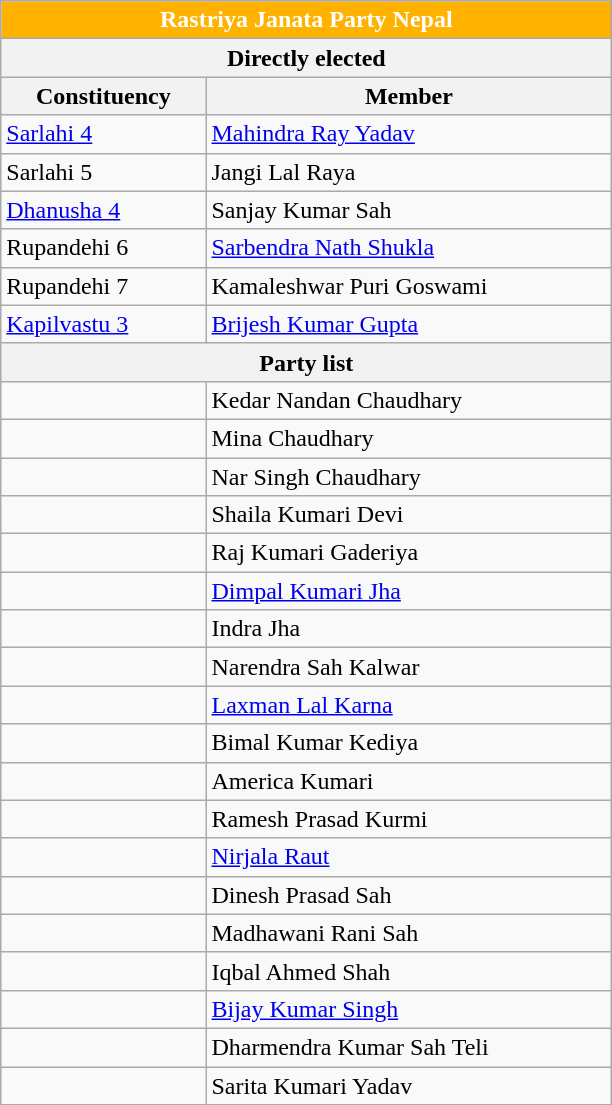<table class="wikitable mw-collapsible mw-collapsed" role="presentation">
<tr>
<th colspan="2" style="width: 300pt; background:#ffb300; color: white;">Rastriya Janata Party Nepal</th>
</tr>
<tr>
<th colspan="2">Directly elected</th>
</tr>
<tr>
<th>Constituency</th>
<th>Member</th>
</tr>
<tr>
<td><a href='#'>Sarlahi 4</a></td>
<td><a href='#'>Mahindra Ray Yadav</a></td>
</tr>
<tr>
<td>Sarlahi 5</td>
<td>Jangi Lal Raya</td>
</tr>
<tr>
<td><a href='#'>Dhanusha 4</a></td>
<td>Sanjay Kumar Sah</td>
</tr>
<tr>
<td>Rupandehi 6</td>
<td><a href='#'>Sarbendra Nath Shukla</a></td>
</tr>
<tr>
<td>Rupandehi  7</td>
<td>Kamaleshwar Puri Goswami</td>
</tr>
<tr>
<td><a href='#'>Kapilvastu 3</a></td>
<td><a href='#'>Brijesh Kumar Gupta</a></td>
</tr>
<tr>
<th colspan="2">Party list</th>
</tr>
<tr>
<td></td>
<td>Kedar Nandan Chaudhary</td>
</tr>
<tr>
<td></td>
<td>Mina Chaudhary</td>
</tr>
<tr>
<td></td>
<td>Nar Singh Chaudhary</td>
</tr>
<tr>
<td></td>
<td>Shaila Kumari Devi</td>
</tr>
<tr>
<td></td>
<td>Raj Kumari Gaderiya</td>
</tr>
<tr>
<td></td>
<td><a href='#'>Dimpal Kumari Jha</a></td>
</tr>
<tr>
<td></td>
<td>Indra Jha</td>
</tr>
<tr>
<td></td>
<td>Narendra Sah Kalwar</td>
</tr>
<tr>
<td></td>
<td><a href='#'>Laxman Lal Karna</a></td>
</tr>
<tr>
<td></td>
<td>Bimal Kumar Kediya</td>
</tr>
<tr>
<td></td>
<td>America Kumari</td>
</tr>
<tr>
<td></td>
<td>Ramesh Prasad Kurmi</td>
</tr>
<tr>
<td></td>
<td><a href='#'>Nirjala Raut</a></td>
</tr>
<tr>
<td></td>
<td>Dinesh Prasad Sah</td>
</tr>
<tr>
<td></td>
<td>Madhawani Rani Sah</td>
</tr>
<tr>
<td></td>
<td>Iqbal Ahmed Shah</td>
</tr>
<tr>
<td></td>
<td><a href='#'>Bijay Kumar Singh</a></td>
</tr>
<tr>
<td></td>
<td>Dharmendra Kumar Sah Teli</td>
</tr>
<tr>
<td></td>
<td>Sarita Kumari Yadav</td>
</tr>
</table>
